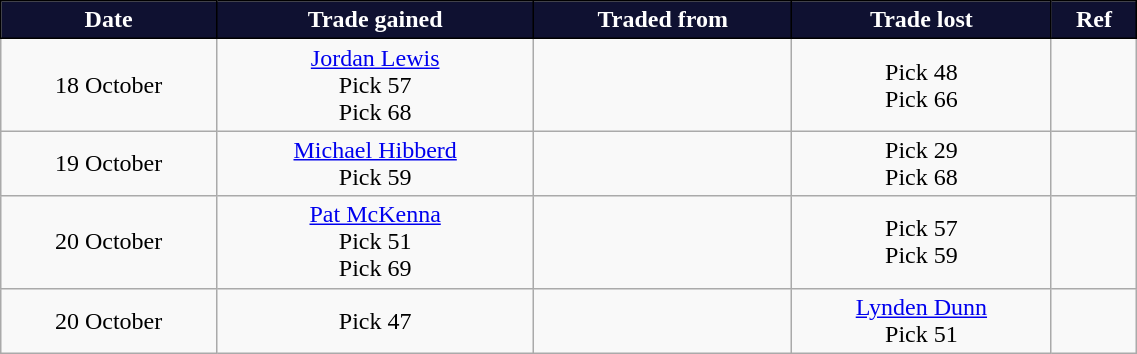<table class="wikitable" style="text-align:center; font-size:100%; width:60%;">
<tr style="color:#FFFFFF;">
<th style="background:#0F1131; border: solid black 1px;">Date</th>
<th style="background:#0F1131; border: solid black 1px;">Trade gained</th>
<th style="background:#0F1131; border: solid black 1px;">Traded from</th>
<th style="background:#0F1131; border: solid black 1px;">Trade lost</th>
<th style="background:#0F1131; border: solid black 1px;">Ref</th>
</tr>
<tr>
<td>18 October</td>
<td><a href='#'>Jordan Lewis</a><br>Pick 57<br>Pick 68</td>
<td></td>
<td>Pick 48<br>Pick 66</td>
<td></td>
</tr>
<tr>
<td>19 October</td>
<td><a href='#'>Michael Hibberd</a><br>Pick 59</td>
<td></td>
<td>Pick 29<br>Pick 68</td>
<td></td>
</tr>
<tr>
<td>20 October</td>
<td><a href='#'>Pat McKenna</a><br>Pick 51<br>Pick 69</td>
<td></td>
<td>Pick 57<br>Pick 59</td>
<td></td>
</tr>
<tr>
<td>20 October</td>
<td>Pick 47</td>
<td></td>
<td><a href='#'>Lynden Dunn</a><br>Pick 51</td>
<td></td>
</tr>
</table>
